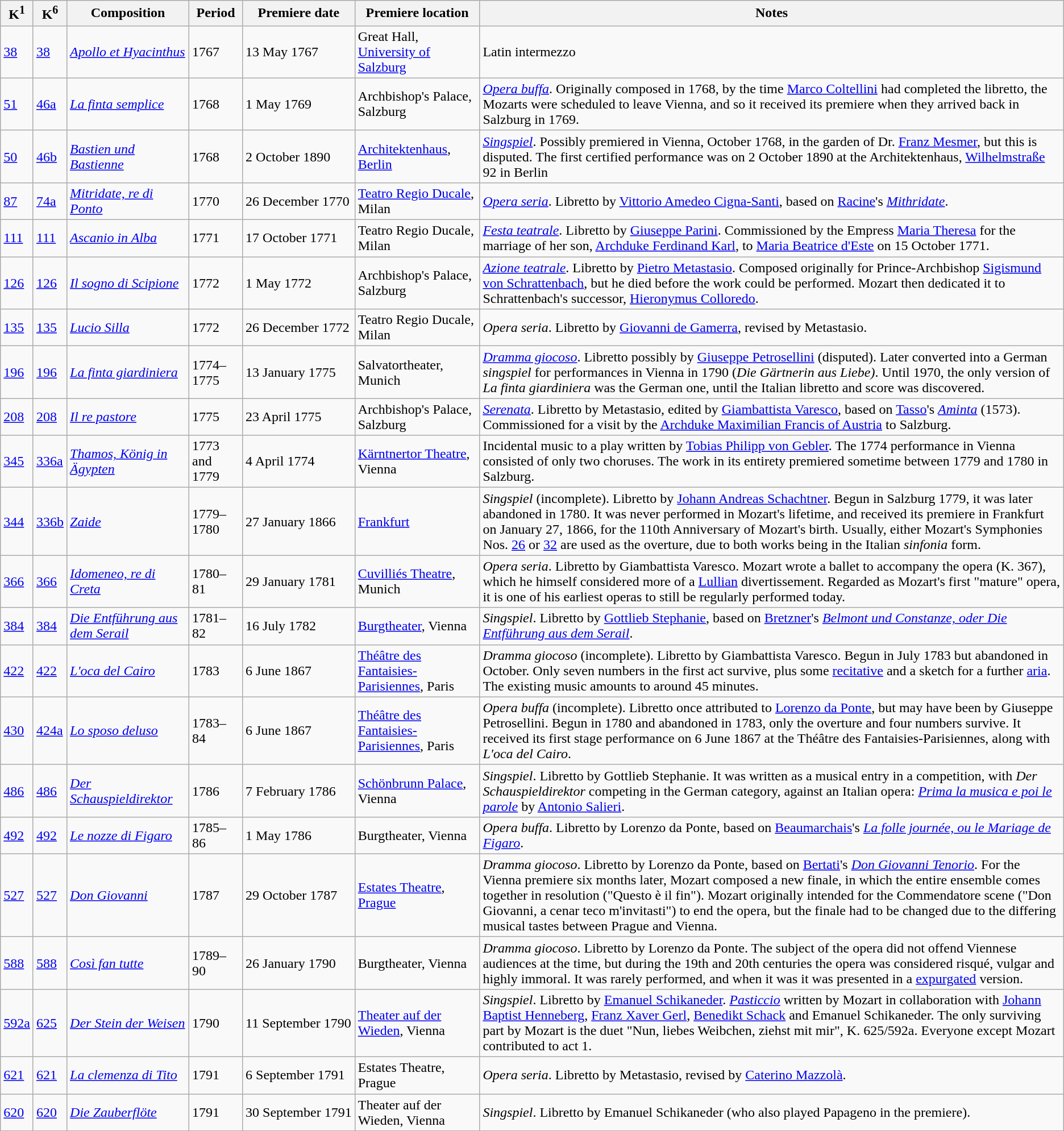<table class="wikitable sortable">
<tr>
<th>K<sup>1</sup></th>
<th>K<sup>6</sup></th>
<th>Composition</th>
<th>Period</th>
<th>Premiere date</th>
<th>Premiere location</th>
<th>Notes</th>
</tr>
<tr>
<td><a href='#'>38</a></td>
<td><a href='#'>38</a></td>
<td><em><a href='#'>Apollo et Hyacinthus</a></em></td>
<td>1767</td>
<td>13 May 1767</td>
<td>Great Hall, <a href='#'>University of Salzburg</a></td>
<td>Latin intermezzo</td>
</tr>
<tr>
<td><a href='#'>51</a></td>
<td><a href='#'>46a</a></td>
<td><em><a href='#'>La finta semplice</a></em></td>
<td>1768</td>
<td>1 May 1769</td>
<td>Archbishop's Palace, Salzburg</td>
<td><em><a href='#'>Opera buffa</a></em>. Originally composed in 1768, by the time <a href='#'>Marco Coltellini</a> had completed the libretto, the Mozarts were scheduled to leave Vienna, and so it received its premiere when they arrived back in Salzburg in 1769.</td>
</tr>
<tr>
<td><a href='#'>50</a></td>
<td><a href='#'>46b</a></td>
<td><em><a href='#'>Bastien und Bastienne</a></em></td>
<td>1768</td>
<td>2 October 1890</td>
<td><a href='#'>Architektenhaus</a>, <a href='#'>Berlin</a></td>
<td><em><a href='#'>Singspiel</a></em>. Possibly premiered in Vienna, October 1768, in the garden of Dr. <a href='#'>Franz Mesmer</a>, but this is disputed. The first certified performance was on 2 October 1890 at the Architektenhaus, <a href='#'>Wilhelmstraße</a> 92 in Berlin</td>
</tr>
<tr>
<td><a href='#'>87</a></td>
<td><a href='#'>74a</a></td>
<td><em><a href='#'>Mitridate, re di Ponto</a></em></td>
<td>1770</td>
<td>26 December 1770</td>
<td><a href='#'>Teatro Regio Ducale</a>, Milan</td>
<td><em><a href='#'>Opera seria</a></em>. Libretto by <a href='#'>Vittorio Amedeo Cigna-Santi</a>, based on <a href='#'>Racine</a>'s <em><a href='#'>Mithridate</a></em>.</td>
</tr>
<tr>
<td><a href='#'>111</a></td>
<td><a href='#'>111</a></td>
<td><em><a href='#'>Ascanio in Alba</a></em></td>
<td>1771</td>
<td>17 October 1771</td>
<td>Teatro Regio Ducale, Milan</td>
<td><em><a href='#'>Festa teatrale</a></em>. Libretto by <a href='#'>Giuseppe Parini</a>. Commissioned by the Empress <a href='#'>Maria Theresa</a> for the marriage of her son, <a href='#'>Archduke Ferdinand Karl</a>, to <a href='#'>Maria Beatrice d'Este</a> on 15 October 1771.</td>
</tr>
<tr>
<td><a href='#'>126</a></td>
<td><a href='#'>126</a></td>
<td><em><a href='#'>Il sogno di Scipione</a></em></td>
<td>1772</td>
<td>1 May 1772</td>
<td>Archbishop's Palace, Salzburg</td>
<td><em><a href='#'>Azione teatrale</a></em>. Libretto by <a href='#'>Pietro Metastasio</a>. Composed originally for Prince-Archbishop <a href='#'>Sigismund von Schrattenbach</a>, but he died before the work could be performed. Mozart then dedicated it to Schrattenbach's successor, <a href='#'>Hieronymus Colloredo</a>.</td>
</tr>
<tr>
<td><a href='#'>135</a></td>
<td><a href='#'>135</a></td>
<td><em><a href='#'>Lucio Silla</a></em></td>
<td>1772</td>
<td>26 December 1772</td>
<td>Teatro Regio Ducale, Milan</td>
<td><em>Opera seria</em>. Libretto by <a href='#'>Giovanni de Gamerra</a>, revised by Metastasio.</td>
</tr>
<tr>
<td><a href='#'>196</a></td>
<td><a href='#'>196</a></td>
<td><em><a href='#'>La finta giardiniera</a></em></td>
<td>1774–1775</td>
<td>13 January 1775</td>
<td>Salvatortheater, Munich</td>
<td><em><a href='#'>Dramma giocoso</a></em>. Libretto possibly by <a href='#'>Giuseppe Petrosellini</a> (disputed). Later converted into a German <em>singspiel</em> for performances in Vienna in 1790 (<em>Die Gärtnerin aus Liebe)</em>. Until 1970, the only version of <em>La finta giardiniera</em> was the German one, until the Italian libretto and score was discovered.</td>
</tr>
<tr>
<td><a href='#'>208</a></td>
<td><a href='#'>208</a></td>
<td><em><a href='#'>Il re pastore</a></em></td>
<td>1775</td>
<td>23 April 1775</td>
<td>Archbishop's Palace, Salzburg</td>
<td><em><a href='#'>Serenata</a></em>. Libretto by Metastasio, edited by <a href='#'>Giambattista Varesco</a>, based on <a href='#'>Tasso</a>'s <em><a href='#'>Aminta</a></em> (1573). Commissioned for a visit by the <a href='#'>Archduke Maximilian Francis of Austria</a> to Salzburg.</td>
</tr>
<tr>
<td><a href='#'>345</a></td>
<td><a href='#'>336a</a></td>
<td><em><a href='#'>Thamos, König in Ägypten</a></em></td>
<td>1773 and 1779</td>
<td>4 April 1774</td>
<td><a href='#'>Kärntnertor Theatre</a>, Vienna</td>
<td>Incidental music to a play written by <a href='#'>Tobias Philipp von Gebler</a>. The 1774 performance in Vienna consisted of only two choruses. The work in its entirety premiered sometime between 1779 and 1780 in Salzburg.</td>
</tr>
<tr>
<td><a href='#'>344</a></td>
<td><a href='#'>336b</a></td>
<td><em><a href='#'>Zaide</a></em></td>
<td>1779–1780</td>
<td>27 January 1866</td>
<td><a href='#'>Frankfurt</a></td>
<td><em>Singspiel</em> (incomplete). Libretto by <a href='#'>Johann Andreas Schachtner</a>. Begun in Salzburg 1779, it was later abandoned in 1780. It was never performed in Mozart's lifetime, and received its premiere in Frankfurt on January 27, 1866, for the 110th Anniversary of Mozart's birth. Usually, either Mozart's Symphonies Nos. <a href='#'>26</a> or <a href='#'>32</a> are used as the overture, due to both works being in the Italian <em>sinfonia</em> form.</td>
</tr>
<tr>
<td><a href='#'>366</a></td>
<td><a href='#'>366</a></td>
<td><em><a href='#'>Idomeneo, re di Creta</a></em></td>
<td>1780–81</td>
<td>29 January 1781</td>
<td><a href='#'>Cuvilliés Theatre</a>, Munich</td>
<td><em>Opera seria</em>. Libretto by Giambattista Varesco. Mozart wrote a ballet to accompany the opera (K. 367), which he himself considered more of a <a href='#'>Lullian</a> divertissement. Regarded as Mozart's first "mature" opera, it is one of his earliest operas to still be regularly performed today.</td>
</tr>
<tr>
<td><a href='#'>384</a></td>
<td><a href='#'>384</a></td>
<td><em><a href='#'>Die Entführung aus dem Serail</a></em></td>
<td>1781–82</td>
<td>16 July 1782</td>
<td><a href='#'>Burgtheater</a>, Vienna</td>
<td><em>Singspiel</em>. Libretto by <a href='#'>Gottlieb Stephanie</a>, based on <a href='#'>Bretzner</a>'s <em><a href='#'>Belmont und Constanze, oder Die Entführung aus dem Serail</a></em>.</td>
</tr>
<tr>
<td><a href='#'>422</a></td>
<td><a href='#'>422</a></td>
<td><em><a href='#'>L'oca del Cairo</a></em></td>
<td>1783</td>
<td>6 June 1867</td>
<td><a href='#'>Théâtre des Fantaisies-Parisiennes</a>, Paris</td>
<td><em>Dramma giocoso</em> (incomplete). Libretto by Giambattista Varesco. Begun in July 1783 but abandoned in October. Only seven numbers in the first act survive, plus some <a href='#'>recitative</a> and a sketch for a further <a href='#'>aria</a>. The existing music amounts to around 45 minutes.</td>
</tr>
<tr>
<td><a href='#'>430</a></td>
<td><a href='#'>424a</a></td>
<td><em><a href='#'>Lo sposo deluso</a></em></td>
<td>1783–84</td>
<td>6 June 1867</td>
<td><a href='#'>Théâtre des Fantaisies-Parisiennes</a>, Paris</td>
<td><em>Opera buffa</em> (incomplete). Libretto once attributed to <a href='#'>Lorenzo da Ponte</a>, but may have been by Giuseppe Petrosellini. Begun in 1780 and abandoned in 1783, only the overture and four numbers survive. It received its first stage performance on 6 June 1867 at the Théâtre des Fantaisies-Parisiennes, along with <em>L'oca del Cairo</em>.</td>
</tr>
<tr>
<td><a href='#'>486</a></td>
<td><a href='#'>486</a></td>
<td><em><a href='#'>Der Schauspieldirektor</a></em></td>
<td>1786</td>
<td>7 February 1786</td>
<td><a href='#'>Schönbrunn Palace</a>, Vienna</td>
<td><em>Singspiel</em>. Libretto by Gottlieb Stephanie. It was written as a musical entry in a competition, with <em>Der Schauspieldirektor</em> competing in the German category, against an Italian opera: <em><a href='#'>Prima la musica e poi le parole</a></em> by <a href='#'>Antonio Salieri</a>.</td>
</tr>
<tr>
<td><a href='#'>492</a></td>
<td><a href='#'>492</a></td>
<td><em><a href='#'>Le nozze di Figaro</a></em></td>
<td>1785–86</td>
<td>1 May 1786</td>
<td>Burgtheater, Vienna</td>
<td><em>Opera buffa</em>. Libretto by Lorenzo da Ponte, based on <a href='#'>Beaumarchais</a>'s <em><a href='#'>La folle journée, ou le Mariage de Figaro</a></em>.</td>
</tr>
<tr>
<td><a href='#'>527</a></td>
<td><a href='#'>527</a></td>
<td><em><a href='#'>Don Giovanni</a></em></td>
<td>1787</td>
<td>29 October 1787</td>
<td><a href='#'>Estates Theatre</a>, <a href='#'>Prague</a></td>
<td><em>Dramma giocoso</em>. Libretto by Lorenzo da Ponte, based on <a href='#'>Bertati</a>'s <em><a href='#'>Don Giovanni Tenorio</a></em>. For the Vienna premiere six months later, Mozart composed a new finale, in which the entire ensemble comes together in resolution ("Questo è il fin"). Mozart originally intended for the Commendatore scene ("Don Giovanni, a cenar teco m'invitasti") to end the opera, but the finale had to be changed due to the differing musical tastes between Prague and Vienna.</td>
</tr>
<tr>
<td><a href='#'>588</a></td>
<td><a href='#'>588</a></td>
<td><em><a href='#'>Così fan tutte</a></em></td>
<td>1789–90</td>
<td>26 January 1790</td>
<td>Burgtheater, Vienna</td>
<td><em>Dramma giocoso</em>. Libretto by Lorenzo da Ponte. The subject of the opera did not offend Viennese audiences at the time, but during the 19th and 20th centuries the opera was considered risqué, vulgar and highly immoral. It was rarely performed, and when it was it was presented in a <a href='#'>expurgated</a> version.</td>
</tr>
<tr>
<td><a href='#'>592a</a></td>
<td><a href='#'>625</a></td>
<td><em><a href='#'>Der Stein der Weisen</a></em></td>
<td>1790</td>
<td>11 September 1790</td>
<td><a href='#'>Theater auf der Wieden</a>, Vienna</td>
<td><em>Singspiel</em>. Libretto by <a href='#'>Emanuel Schikaneder</a>. <em><a href='#'>Pasticcio</a></em> written by Mozart in collaboration with <a href='#'>Johann Baptist Henneberg</a>, <a href='#'>Franz Xaver Gerl</a>, <a href='#'>Benedikt Schack</a> and Emanuel Schikaneder. The only surviving part by Mozart is the duet "Nun, liebes Weibchen, ziehst mit mir", K. 625/592a. Everyone except Mozart contributed to act 1.</td>
</tr>
<tr>
<td><a href='#'>621</a></td>
<td><a href='#'>621</a></td>
<td><em><a href='#'>La clemenza di Tito</a></em></td>
<td>1791</td>
<td>6 September 1791</td>
<td>Estates Theatre, Prague</td>
<td><em>Opera seria</em>. Libretto by Metastasio, revised by <a href='#'>Caterino Mazzolà</a>.</td>
</tr>
<tr>
<td><a href='#'>620</a></td>
<td><a href='#'>620</a></td>
<td><em><a href='#'>Die Zauberflöte</a></em></td>
<td>1791</td>
<td>30 September 1791</td>
<td>Theater auf der Wieden, Vienna</td>
<td><em>Singspiel</em>. Libretto by Emanuel Schikaneder (who also played Papageno in the premiere).</td>
</tr>
</table>
